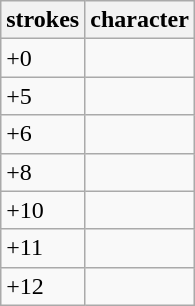<table class="wikitable">
<tr>
<th>strokes</th>
<th>character</th>
</tr>
<tr --->
<td>+0</td>
<td style="font-size: large;"> </td>
</tr>
<tr --->
<td>+5</td>
<td style="font-size: large;"> </td>
</tr>
<tr --->
<td>+6</td>
<td style="font-size: large;"></td>
</tr>
<tr --->
<td>+8</td>
<td style="font-size: large;">   </td>
</tr>
<tr --->
<td>+10</td>
<td style="font-size: large;"></td>
</tr>
<tr --->
<td>+11</td>
<td style="font-size: large;"> </td>
</tr>
<tr --->
<td>+12</td>
<td style="font-size: large;"></td>
</tr>
</table>
